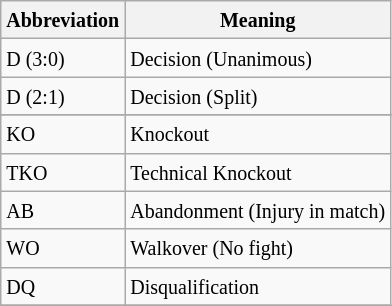<table class="wikitable">
<tr>
<th><small>Abbreviation</small></th>
<th><small>Meaning</small></th>
</tr>
<tr>
<td><small>D (3:0)</small></td>
<td><small>Decision (Unanimous)</small></td>
</tr>
<tr>
<td><small>D (2:1)</small></td>
<td><small>Decision (Split)</small></td>
</tr>
<tr>
</tr>
<tr>
<td><small>KO</small></td>
<td><small>Knockout</small></td>
</tr>
<tr>
<td><small>TKO</small></td>
<td><small>Technical Knockout</small></td>
</tr>
<tr>
<td><small>AB</small></td>
<td><small>Abandonment (Injury in match)</small></td>
</tr>
<tr>
<td><small>WO</small></td>
<td><small>Walkover (No fight)</small></td>
</tr>
<tr>
<td><small>DQ</small></td>
<td><small>Disqualification</small></td>
</tr>
<tr>
</tr>
</table>
